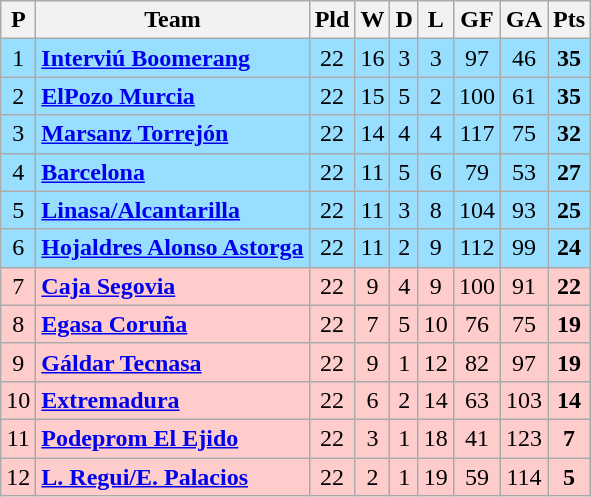<table class="wikitable sortable" style="text-align: center;">
<tr>
<th align="center">P</th>
<th align="center">Team</th>
<th align="center">Pld</th>
<th align="center">W</th>
<th align="center">D</th>
<th align="center">L</th>
<th align="center">GF</th>
<th align="center">GA</th>
<th align="center">Pts</th>
</tr>
<tr ! style="background:#97DEFF;">
<td>1</td>
<td align="left"><strong><a href='#'>Interviú Boomerang</a></strong></td>
<td>22</td>
<td>16</td>
<td>3</td>
<td>3</td>
<td>97</td>
<td>46</td>
<td><strong>35</strong></td>
</tr>
<tr ! style="background:#97DEFF;">
<td>2</td>
<td align="left"><strong><a href='#'>ElPozo Murcia</a></strong></td>
<td>22</td>
<td>15</td>
<td>5</td>
<td>2</td>
<td>100</td>
<td>61</td>
<td><strong>35</strong></td>
</tr>
<tr ! style="background:#97DEFF;">
<td>3</td>
<td align="left"><strong><a href='#'>Marsanz Torrejón</a></strong></td>
<td>22</td>
<td>14</td>
<td>4</td>
<td>4</td>
<td>117</td>
<td>75</td>
<td><strong>32</strong></td>
</tr>
<tr ! style="background:#97DEFF;">
<td>4</td>
<td align="left"><strong><a href='#'>Barcelona</a></strong></td>
<td>22</td>
<td>11</td>
<td>5</td>
<td>6</td>
<td>79</td>
<td>53</td>
<td><strong>27</strong></td>
</tr>
<tr ! style="background:#97DEFF;">
<td>5</td>
<td align="left"><strong><a href='#'>Linasa/Alcantarilla</a></strong></td>
<td>22</td>
<td>11</td>
<td>3</td>
<td>8</td>
<td>104</td>
<td>93</td>
<td><strong>25</strong></td>
</tr>
<tr ! style="background:#97DEFF;">
<td>6</td>
<td align="left"><strong><a href='#'>Hojaldres Alonso Astorga</a></strong></td>
<td>22</td>
<td>11</td>
<td>2</td>
<td>9</td>
<td>112</td>
<td>99</td>
<td><strong>24</strong></td>
</tr>
<tr ! style="background:#FFCCCC;">
<td>7</td>
<td align="left"><strong><a href='#'>Caja Segovia</a></strong></td>
<td>22</td>
<td>9</td>
<td>4</td>
<td>9</td>
<td>100</td>
<td>91</td>
<td><strong>22</strong></td>
</tr>
<tr ! style="background:#FFCCCC;">
<td>8</td>
<td align="left"><strong><a href='#'>Egasa Coruña</a></strong></td>
<td>22</td>
<td>7</td>
<td>5</td>
<td>10</td>
<td>76</td>
<td>75</td>
<td><strong>19</strong></td>
</tr>
<tr ! style="background:#FFCCCC;">
<td>9</td>
<td align="left"><strong><a href='#'>Gáldar Tecnasa</a></strong></td>
<td>22</td>
<td>9</td>
<td>1</td>
<td>12</td>
<td>82</td>
<td>97</td>
<td><strong>19</strong></td>
</tr>
<tr ! style="background:#FFCCCC;">
<td>10</td>
<td align="left"><strong><a href='#'>Extremadura</a></strong></td>
<td>22</td>
<td>6</td>
<td>2</td>
<td>14</td>
<td>63</td>
<td>103</td>
<td><strong>14</strong></td>
</tr>
<tr ! style="background:#FFCCCC;">
<td>11</td>
<td align="left"><strong><a href='#'>Podeprom El Ejido</a></strong></td>
<td>22</td>
<td>3</td>
<td>1</td>
<td>18</td>
<td>41</td>
<td>123</td>
<td><strong>7</strong></td>
</tr>
<tr ! style="background:#FFCCCC;">
<td>12</td>
<td align="left"><strong><a href='#'>L. Regui/E. Palacios</a></strong></td>
<td>22</td>
<td>2</td>
<td>1</td>
<td>19</td>
<td>59</td>
<td>114</td>
<td><strong>5</strong></td>
</tr>
</table>
